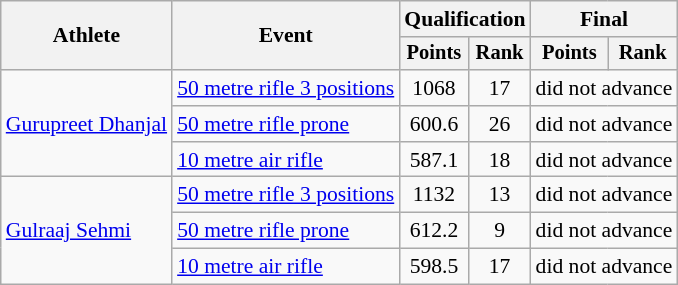<table class="wikitable" style="font-size:90%">
<tr>
<th rowspan=2>Athlete</th>
<th rowspan=2>Event</th>
<th colspan=2>Qualification</th>
<th colspan=2>Final</th>
</tr>
<tr style="font-size:95%">
<th>Points</th>
<th>Rank</th>
<th>Points</th>
<th>Rank</th>
</tr>
<tr align=center>
<td align=left rowspan=3><a href='#'>Gurupreet Dhanjal</a></td>
<td align=left><a href='#'>50 metre rifle 3 positions</a></td>
<td>1068</td>
<td>17</td>
<td colspan=2>did not advance</td>
</tr>
<tr align=center>
<td align=left><a href='#'>50 metre rifle prone</a></td>
<td>600.6</td>
<td>26</td>
<td colspan=2>did not advance</td>
</tr>
<tr align=center>
<td align=left><a href='#'>10 metre air rifle</a></td>
<td>587.1</td>
<td>18</td>
<td colspan=2>did not advance</td>
</tr>
<tr align=center>
<td align=left rowspan=3><a href='#'>Gulraaj Sehmi</a></td>
<td align=left><a href='#'>50 metre rifle 3 positions</a></td>
<td>1132</td>
<td>13</td>
<td colspan=2>did not advance</td>
</tr>
<tr align=center>
<td align=left><a href='#'>50 metre rifle prone</a></td>
<td>612.2</td>
<td>9</td>
<td colspan=2>did not advance</td>
</tr>
<tr align=center>
<td align=left><a href='#'>10 metre air rifle</a></td>
<td>598.5</td>
<td>17</td>
<td colspan=2>did not advance</td>
</tr>
</table>
